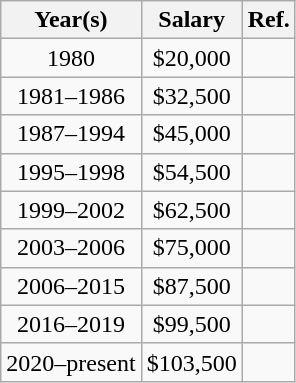<table class="wikitable" style="text-align:center;">
<tr>
<th>Year(s)</th>
<th>Salary</th>
<th>Ref.</th>
</tr>
<tr>
<td>1980</td>
<td>$20,000</td>
<td></td>
</tr>
<tr>
<td>1981–1986</td>
<td>$32,500</td>
<td></td>
</tr>
<tr>
<td>1987–1994</td>
<td>$45,000</td>
<td></td>
</tr>
<tr>
<td>1995–1998</td>
<td>$54,500</td>
<td></td>
</tr>
<tr>
<td>1999–2002</td>
<td>$62,500</td>
<td></td>
</tr>
<tr>
<td>2003–2006</td>
<td>$75,000</td>
<td></td>
</tr>
<tr>
<td>2006–2015</td>
<td>$87,500</td>
<td></td>
</tr>
<tr>
<td>2016–2019</td>
<td>$99,500</td>
<td></td>
</tr>
<tr>
<td>2020–present</td>
<td>$103,500</td>
<td></td>
</tr>
</table>
